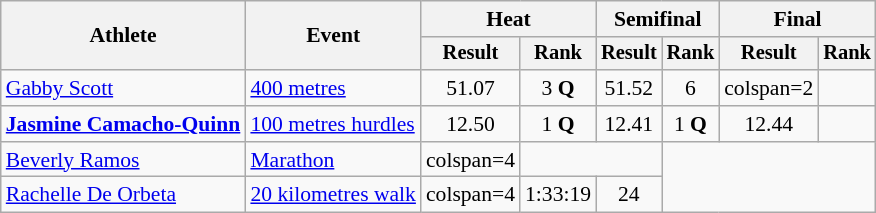<table class="wikitable" style="font-size:90%">
<tr>
<th rowspan="2">Athlete</th>
<th rowspan="2">Event</th>
<th colspan="2">Heat</th>
<th colspan="2">Semifinal</th>
<th colspan="2">Final</th>
</tr>
<tr style="font-size:95%">
<th>Result</th>
<th>Rank</th>
<th>Result</th>
<th>Rank</th>
<th>Result</th>
<th>Rank</th>
</tr>
<tr align=center>
<td align=left><a href='#'>Gabby Scott</a></td>
<td align=left><a href='#'>400 metres</a></td>
<td>51.07 </td>
<td>3 <strong>Q</strong></td>
<td>51.52</td>
<td>6</td>
<td>colspan=2 </td>
</tr>
<tr align=center>
<td align=left><strong><a href='#'>Jasmine Camacho-Quinn</a></strong></td>
<td align=left><a href='#'>100 metres hurdles</a></td>
<td>12.50</td>
<td>1 <strong>Q</strong></td>
<td>12.41</td>
<td>1 <strong>Q</strong></td>
<td>12.44</td>
<td></td>
</tr>
<tr align=center>
<td align=left><a href='#'>Beverly Ramos</a></td>
<td align=left><a href='#'>Marathon</a></td>
<td>colspan=4</td>
<td colspan=2></td>
</tr>
<tr align=center>
<td align=left><a href='#'>Rachelle De Orbeta</a></td>
<td align=left><a href='#'>20 kilometres walk</a></td>
<td>colspan=4</td>
<td>1:33:19</td>
<td>24</td>
</tr>
</table>
